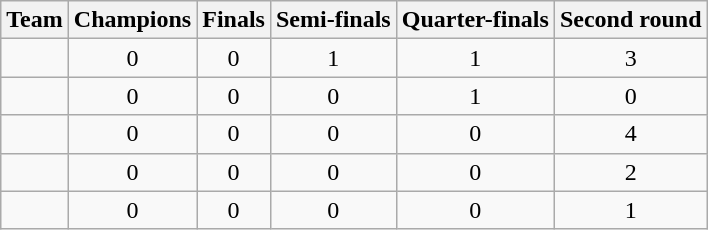<table class="wikitable sortable" style="text-align:center">
<tr>
<th>Team</th>
<th>Champions</th>
<th>Finals</th>
<th>Semi-finals</th>
<th>Quarter-finals</th>
<th>Second round</th>
</tr>
<tr>
<td align=left></td>
<td>0</td>
<td>0</td>
<td>1</td>
<td>1</td>
<td>3</td>
</tr>
<tr>
<td align=left></td>
<td>0</td>
<td>0</td>
<td>0</td>
<td>1</td>
<td>0</td>
</tr>
<tr>
<td align=left></td>
<td>0</td>
<td>0</td>
<td>0</td>
<td>0</td>
<td>4</td>
</tr>
<tr>
<td align=left></td>
<td>0</td>
<td>0</td>
<td>0</td>
<td>0</td>
<td>2</td>
</tr>
<tr>
<td align=left></td>
<td>0</td>
<td>0</td>
<td>0</td>
<td>0</td>
<td>1</td>
</tr>
</table>
